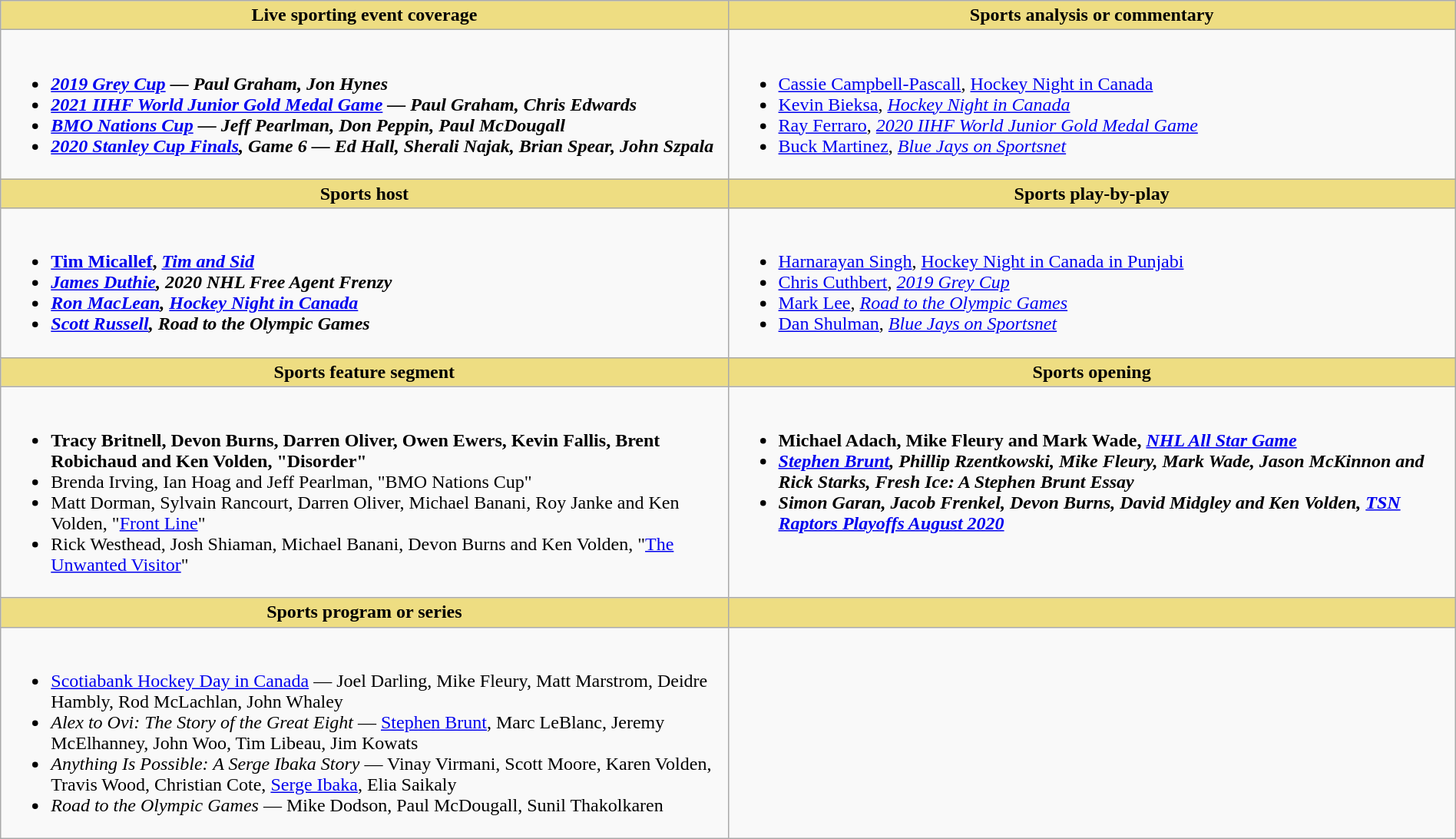<table class=wikitable width="100%">
<tr>
<th style="background:#EEDD82; width:50%">Live sporting event coverage</th>
<th style="background:#EEDD82; width:50%">Sports analysis or commentary</th>
</tr>
<tr>
<td valign="top"><br><ul><li> <strong><em><a href='#'>2019 Grey Cup</a><em> — Paul Graham, Jon Hynes<strong></li><li></em><a href='#'>2021 IIHF World Junior Gold Medal Game</a><em> — Paul Graham, Chris Edwards</li><li></em><a href='#'>BMO Nations Cup</a><em> — Jeff Pearlman, Don Peppin, Paul McDougall</li><li></em><a href='#'>2020 Stanley Cup Finals</a>, Game 6<em> — Ed Hall, Sherali Najak, Brian Spear, John Szpala</li></ul></td>
<td valign="top"><br><ul><li> </strong><a href='#'>Cassie Campbell-Pascall</a>, </em><a href='#'>Hockey Night in Canada</a></em></strong></li><li><a href='#'>Kevin Bieksa</a>, <em><a href='#'>Hockey Night in Canada</a></em></li><li><a href='#'>Ray Ferraro</a>, <em><a href='#'>2020 IIHF World Junior Gold Medal Game</a></em></li><li><a href='#'>Buck Martinez</a>, <em><a href='#'>Blue Jays on Sportsnet</a></em></li></ul></td>
</tr>
<tr>
<th style="background:#EEDD82; width:50%">Sports host</th>
<th style="background:#EEDD82; width:50%">Sports play-by-play</th>
</tr>
<tr>
<td valign="top"><br><ul><li> <strong><a href='#'>Tim Micallef</a>, <em><a href='#'>Tim and Sid</a><strong><em></li><li><a href='#'>James Duthie</a>, </em>2020 NHL Free Agent Frenzy<em></li><li><a href='#'>Ron MacLean</a>, </em><a href='#'>Hockey Night in Canada</a><em></li><li><a href='#'>Scott Russell</a>, </em>Road to the Olympic Games<em></li></ul></td>
<td valign="top"><br><ul><li> </strong><a href='#'>Harnarayan Singh</a>, </em><a href='#'>Hockey Night in Canada in Punjabi</a></em></strong></li><li><a href='#'>Chris Cuthbert</a>, <em><a href='#'>2019 Grey Cup</a></em></li><li><a href='#'>Mark Lee</a>, <em><a href='#'>Road to the Olympic Games</a></em></li><li><a href='#'>Dan Shulman</a>, <em><a href='#'>Blue Jays on Sportsnet</a></em></li></ul></td>
</tr>
<tr>
<th style="background:#EEDD82; width:50%">Sports feature segment</th>
<th style="background:#EEDD82; width:50%">Sports opening</th>
</tr>
<tr>
<td valign="top"><br><ul><li> <strong>Tracy Britnell, Devon Burns, Darren Oliver, Owen Ewers, Kevin Fallis, Brent Robichaud and Ken Volden, "Disorder"</strong></li><li>Brenda Irving, Ian Hoag and Jeff Pearlman, "BMO Nations Cup"</li><li>Matt Dorman, Sylvain Rancourt, Darren Oliver, Michael Banani, Roy Janke and Ken Volden, "<a href='#'>Front Line</a>"</li><li>Rick Westhead, Josh Shiaman, Michael Banani, Devon Burns and Ken Volden, "<a href='#'>The Unwanted Visitor</a>"</li></ul></td>
<td valign="top"><br><ul><li> <strong>Michael Adach, Mike Fleury and Mark Wade, <em><a href='#'>NHL All Star Game</a><strong><em></li><li><a href='#'>Stephen Brunt</a>, Phillip Rzentkowski, Mike Fleury, Mark Wade, Jason McKinnon and Rick Starks, </em>Fresh Ice: A Stephen Brunt Essay<em></li><li>Simon Garan, Jacob Frenkel, Devon Burns, David Midgley and Ken Volden, </em><a href='#'>TSN Raptors Playoffs August 2020</a><em></li></ul></td>
</tr>
<tr>
<th style="background:#EEDD82; width:50%">Sports program or series</th>
<th style="background:#EEDD82; width:50%"></th>
</tr>
<tr>
<td valign="top"><br><ul><li> </em></strong><a href='#'>Scotiabank Hockey Day in Canada</a></em> — Joel Darling, Mike Fleury, Matt Marstrom, Deidre Hambly, Rod McLachlan, John Whaley</strong></li><li><em>Alex to Ovi: The Story of the Great Eight</em> — <a href='#'>Stephen Brunt</a>, Marc LeBlanc, Jeremy McElhanney, John Woo, Tim Libeau, Jim Kowats</li><li><em>Anything Is Possible: A Serge Ibaka Story</em> — Vinay Virmani, Scott Moore, Karen Volden, Travis Wood, Christian Cote, <a href='#'>Serge Ibaka</a>, Elia Saikaly</li><li><em>Road to the Olympic Games</em> — Mike Dodson, Paul McDougall, Sunil Thakolkaren</li></ul></td>
</tr>
</table>
